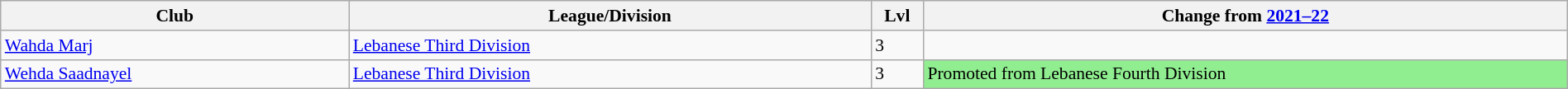<table class="wikitable sortable" width="100%" style="font-size:90%">
<tr>
<th width="20%">Club</th>
<th width="30%">League/Division</th>
<th width="3%">Lvl</th>
<th width="37%">Change from <a href='#'>2021–22</a></th>
</tr>
<tr>
<td><a href='#'>Wahda Marj</a></td>
<td><a href='#'>Lebanese Third Division</a></td>
<td>3</td>
<td></td>
</tr>
<tr>
<td><a href='#'>Wehda Saadnayel</a></td>
<td><a href='#'>Lebanese Third Division</a></td>
<td>3</td>
<td style="background:lightgreen">Promoted from Lebanese Fourth Division</td>
</tr>
</table>
